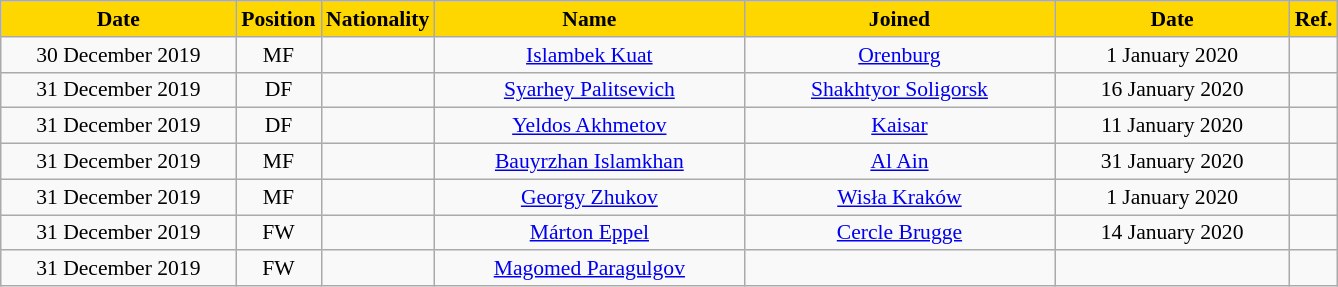<table class="wikitable"  style="text-align:center; font-size:90%; ">
<tr>
<th style="background:#FFD700; color:#000000; width:150px;">Date</th>
<th style="background:#FFD700; color:#000000; width:50px;">Position</th>
<th style="background:#FFD700; color:#000000; width:50px;">Nationality</th>
<th style="background:#FFD700; color:#000000; width:200px;">Name</th>
<th style="background:#FFD700; color:#000000; width:200px;">Joined</th>
<th style="background:#FFD700; color:#000000; width:150px;">Date</th>
<th style="background:#FFD700; color:#000000; width:25px;">Ref.</th>
</tr>
<tr>
<td>30 December 2019</td>
<td>MF</td>
<td></td>
<td><a href='#'>Islambek Kuat</a></td>
<td><a href='#'>Orenburg</a></td>
<td>1 January 2020</td>
<td></td>
</tr>
<tr>
<td>31 December 2019</td>
<td>DF</td>
<td></td>
<td><a href='#'>Syarhey Palitsevich</a></td>
<td><a href='#'>Shakhtyor Soligorsk</a></td>
<td>16 January 2020</td>
<td></td>
</tr>
<tr>
<td>31 December 2019</td>
<td>DF</td>
<td></td>
<td><a href='#'>Yeldos Akhmetov</a></td>
<td><a href='#'>Kaisar</a></td>
<td>11 January 2020</td>
<td></td>
</tr>
<tr>
<td>31 December 2019</td>
<td>MF</td>
<td></td>
<td><a href='#'>Bauyrzhan Islamkhan</a></td>
<td><a href='#'>Al Ain</a></td>
<td>31 January 2020</td>
<td></td>
</tr>
<tr>
<td>31 December 2019</td>
<td>MF</td>
<td></td>
<td><a href='#'>Georgy Zhukov</a></td>
<td><a href='#'>Wisła Kraków</a></td>
<td>1 January 2020</td>
<td></td>
</tr>
<tr>
<td>31 December 2019</td>
<td>FW</td>
<td></td>
<td><a href='#'>Márton Eppel</a></td>
<td><a href='#'>Cercle Brugge</a></td>
<td>14 January 2020</td>
<td></td>
</tr>
<tr>
<td>31 December 2019</td>
<td>FW</td>
<td></td>
<td><a href='#'>Magomed Paragulgov</a></td>
<td></td>
<td></td>
<td></td>
</tr>
</table>
